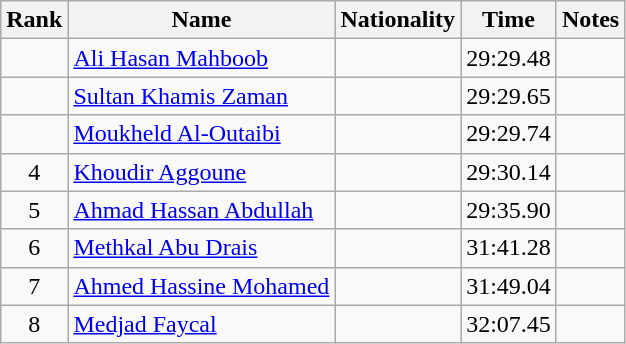<table class="wikitable sortable" style="text-align:center">
<tr>
<th>Rank</th>
<th>Name</th>
<th>Nationality</th>
<th>Time</th>
<th>Notes</th>
</tr>
<tr>
<td></td>
<td align=left><a href='#'>Ali Hasan Mahboob</a></td>
<td align=left></td>
<td>29:29.48</td>
<td></td>
</tr>
<tr>
<td></td>
<td align=left><a href='#'>Sultan Khamis Zaman</a></td>
<td align=left></td>
<td>29:29.65</td>
<td></td>
</tr>
<tr>
<td></td>
<td align=left><a href='#'>Moukheld Al-Outaibi</a></td>
<td align=left></td>
<td>29:29.74</td>
<td></td>
</tr>
<tr>
<td>4</td>
<td align=left><a href='#'>Khoudir Aggoune</a></td>
<td align=left></td>
<td>29:30.14</td>
<td></td>
</tr>
<tr>
<td>5</td>
<td align=left><a href='#'>Ahmad Hassan Abdullah</a></td>
<td align=left></td>
<td>29:35.90</td>
<td></td>
</tr>
<tr>
<td>6</td>
<td align=left><a href='#'>Methkal Abu Drais</a></td>
<td align=left></td>
<td>31:41.28</td>
<td></td>
</tr>
<tr>
<td>7</td>
<td align=left><a href='#'>Ahmed Hassine Mohamed</a></td>
<td align=left></td>
<td>31:49.04</td>
<td></td>
</tr>
<tr>
<td>8</td>
<td align=left><a href='#'>Medjad Faycal</a></td>
<td align=left></td>
<td>32:07.45</td>
<td></td>
</tr>
</table>
